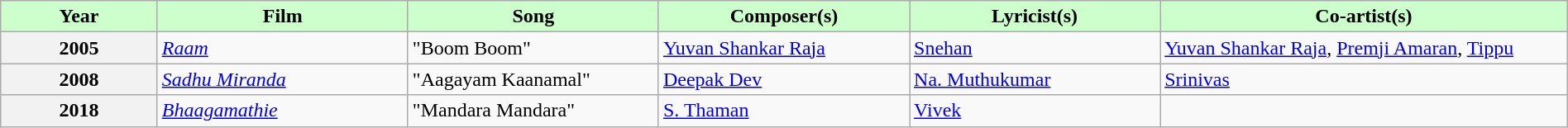<table class="wikitable plainrowheaders" width="100%" textcolor:#000;">
<tr style="background:#cfc; text-align:center;">
<td scope="col" width=10%><strong>Year</strong></td>
<td scope="col" width=16%><strong>Film</strong></td>
<td scope="col" width=16%><strong>Song</strong></td>
<td scope="col" width=16%><strong>Composer(s)</strong></td>
<td scope="col" width=16%><strong>Lyricist(s)</strong></td>
<td scope="col" width=26%><strong>Co-artist(s)</strong></td>
</tr>
<tr>
<th scope="row">2005</th>
<td ! scope="row"><em><a href='#'>Raam</a></em></td>
<td>"Boom Boom"</td>
<td><a href='#'>Yuvan Shankar Raja</a></td>
<td><a href='#'>Snehan</a></td>
<td><a href='#'>Yuvan Shankar Raja</a>, <a href='#'>Premji Amaran</a>, <a href='#'>Tippu</a></td>
</tr>
<tr>
<th scope="row">2008</th>
<td ! scope="row"><em><a href='#'>Sadhu Miranda</a></em></td>
<td>"Aagayam Kaanamal"</td>
<td><a href='#'>Deepak Dev</a></td>
<td><a href='#'>Na. Muthukumar</a></td>
<td><a href='#'>Srinivas</a></td>
</tr>
<tr>
<th scope="row">2018</th>
<td ! scope="row"><em><a href='#'>Bhaagamathie</a></em></td>
<td>"Mandara Mandara"</td>
<td><a href='#'>S. Thaman</a></td>
<td><a href='#'>Vivek</a></td>
<td></td>
</tr>
</table>
